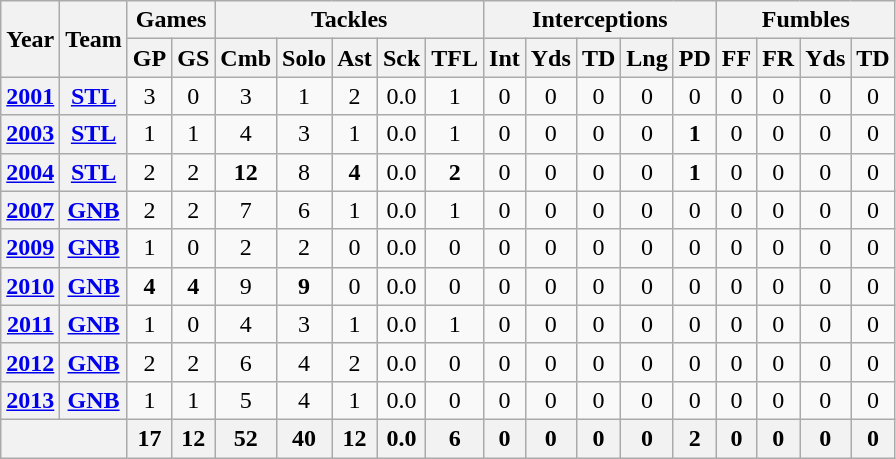<table class="wikitable" style="text-align:center">
<tr>
<th rowspan="2">Year</th>
<th rowspan="2">Team</th>
<th colspan="2">Games</th>
<th colspan="5">Tackles</th>
<th colspan="5">Interceptions</th>
<th colspan="4">Fumbles</th>
</tr>
<tr>
<th>GP</th>
<th>GS</th>
<th>Cmb</th>
<th>Solo</th>
<th>Ast</th>
<th>Sck</th>
<th>TFL</th>
<th>Int</th>
<th>Yds</th>
<th>TD</th>
<th>Lng</th>
<th>PD</th>
<th>FF</th>
<th>FR</th>
<th>Yds</th>
<th>TD</th>
</tr>
<tr>
<th><a href='#'>2001</a></th>
<th><a href='#'>STL</a></th>
<td>3</td>
<td>0</td>
<td>3</td>
<td>1</td>
<td>2</td>
<td>0.0</td>
<td>1</td>
<td>0</td>
<td>0</td>
<td>0</td>
<td>0</td>
<td>0</td>
<td>0</td>
<td>0</td>
<td>0</td>
<td>0</td>
</tr>
<tr>
<th><a href='#'>2003</a></th>
<th><a href='#'>STL</a></th>
<td>1</td>
<td>1</td>
<td>4</td>
<td>3</td>
<td>1</td>
<td>0.0</td>
<td>1</td>
<td>0</td>
<td>0</td>
<td>0</td>
<td>0</td>
<td><strong>1</strong></td>
<td>0</td>
<td>0</td>
<td>0</td>
<td>0</td>
</tr>
<tr>
<th><a href='#'>2004</a></th>
<th><a href='#'>STL</a></th>
<td>2</td>
<td>2</td>
<td><strong>12</strong></td>
<td>8</td>
<td><strong>4</strong></td>
<td>0.0</td>
<td><strong>2</strong></td>
<td>0</td>
<td>0</td>
<td>0</td>
<td>0</td>
<td><strong>1</strong></td>
<td>0</td>
<td>0</td>
<td>0</td>
<td>0</td>
</tr>
<tr>
<th><a href='#'>2007</a></th>
<th><a href='#'>GNB</a></th>
<td>2</td>
<td>2</td>
<td>7</td>
<td>6</td>
<td>1</td>
<td>0.0</td>
<td>1</td>
<td>0</td>
<td>0</td>
<td>0</td>
<td>0</td>
<td>0</td>
<td>0</td>
<td>0</td>
<td>0</td>
<td>0</td>
</tr>
<tr>
<th><a href='#'>2009</a></th>
<th><a href='#'>GNB</a></th>
<td>1</td>
<td>0</td>
<td>2</td>
<td>2</td>
<td>0</td>
<td>0.0</td>
<td>0</td>
<td>0</td>
<td>0</td>
<td>0</td>
<td>0</td>
<td>0</td>
<td>0</td>
<td>0</td>
<td>0</td>
<td>0</td>
</tr>
<tr>
<th><a href='#'>2010</a></th>
<th><a href='#'>GNB</a></th>
<td><strong>4</strong></td>
<td><strong>4</strong></td>
<td>9</td>
<td><strong>9</strong></td>
<td>0</td>
<td>0.0</td>
<td>0</td>
<td>0</td>
<td>0</td>
<td>0</td>
<td>0</td>
<td>0</td>
<td>0</td>
<td>0</td>
<td>0</td>
<td>0</td>
</tr>
<tr>
<th><a href='#'>2011</a></th>
<th><a href='#'>GNB</a></th>
<td>1</td>
<td>0</td>
<td>4</td>
<td>3</td>
<td>1</td>
<td>0.0</td>
<td>1</td>
<td>0</td>
<td>0</td>
<td>0</td>
<td>0</td>
<td>0</td>
<td>0</td>
<td>0</td>
<td>0</td>
<td>0</td>
</tr>
<tr>
<th><a href='#'>2012</a></th>
<th><a href='#'>GNB</a></th>
<td>2</td>
<td>2</td>
<td>6</td>
<td>4</td>
<td>2</td>
<td>0.0</td>
<td>0</td>
<td>0</td>
<td>0</td>
<td>0</td>
<td>0</td>
<td>0</td>
<td>0</td>
<td>0</td>
<td>0</td>
<td>0</td>
</tr>
<tr>
<th><a href='#'>2013</a></th>
<th><a href='#'>GNB</a></th>
<td>1</td>
<td>1</td>
<td>5</td>
<td>4</td>
<td>1</td>
<td>0.0</td>
<td>0</td>
<td>0</td>
<td>0</td>
<td>0</td>
<td>0</td>
<td>0</td>
<td>0</td>
<td>0</td>
<td>0</td>
<td>0</td>
</tr>
<tr>
<th colspan="2"></th>
<th>17</th>
<th>12</th>
<th>52</th>
<th>40</th>
<th>12</th>
<th>0.0</th>
<th>6</th>
<th>0</th>
<th>0</th>
<th>0</th>
<th>0</th>
<th>2</th>
<th>0</th>
<th>0</th>
<th>0</th>
<th>0</th>
</tr>
</table>
